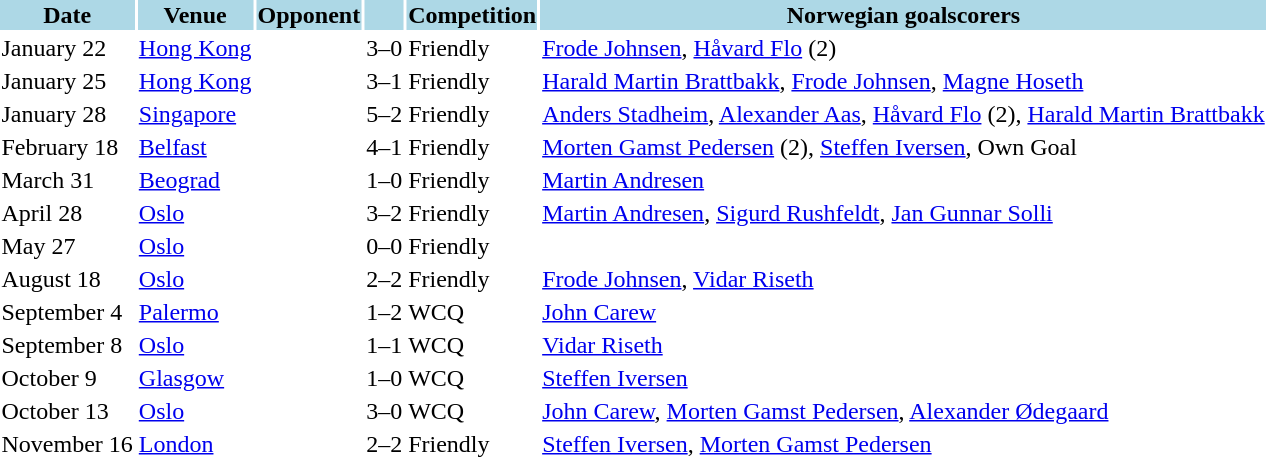<table>
<tr>
<th style="background: lightblue;">Date</th>
<th style="background: lightblue;">Venue</th>
<th style="background: lightblue;">Opponent</th>
<th style="background: lightblue;" align=center></th>
<th style="background: lightblue;" align=center>Competition</th>
<th style="background: lightblue;">Norwegian goalscorers</th>
</tr>
<tr>
<td>January 22</td>
<td><a href='#'>Hong Kong</a></td>
<td></td>
<td>3–0</td>
<td>Friendly</td>
<td><a href='#'>Frode Johnsen</a>, <a href='#'>Håvard Flo</a> (2)</td>
</tr>
<tr>
<td>January 25</td>
<td><a href='#'>Hong Kong</a></td>
<td></td>
<td>3–1</td>
<td>Friendly</td>
<td><a href='#'>Harald Martin Brattbakk</a>, <a href='#'>Frode Johnsen</a>, <a href='#'>Magne Hoseth</a></td>
</tr>
<tr>
<td>January 28</td>
<td><a href='#'>Singapore</a></td>
<td></td>
<td>5–2</td>
<td>Friendly</td>
<td><a href='#'>Anders Stadheim</a>, <a href='#'>Alexander Aas</a>, <a href='#'>Håvard Flo</a> (2), <a href='#'>Harald Martin Brattbakk</a></td>
</tr>
<tr>
<td>February 18</td>
<td><a href='#'>Belfast</a></td>
<td></td>
<td>4–1</td>
<td>Friendly</td>
<td><a href='#'>Morten Gamst Pedersen</a> (2), <a href='#'>Steffen Iversen</a>, Own Goal</td>
</tr>
<tr>
<td>March 31</td>
<td><a href='#'>Beograd</a></td>
<td></td>
<td>1–0</td>
<td>Friendly</td>
<td><a href='#'>Martin Andresen</a></td>
</tr>
<tr>
<td>April 28</td>
<td><a href='#'>Oslo</a></td>
<td></td>
<td>3–2</td>
<td>Friendly</td>
<td><a href='#'>Martin Andresen</a>, <a href='#'>Sigurd Rushfeldt</a>, <a href='#'>Jan Gunnar Solli</a></td>
</tr>
<tr>
<td>May 27</td>
<td><a href='#'>Oslo</a></td>
<td></td>
<td>0–0</td>
<td>Friendly</td>
<td></td>
</tr>
<tr>
<td>August 18</td>
<td><a href='#'>Oslo</a></td>
<td></td>
<td>2–2</td>
<td>Friendly</td>
<td><a href='#'>Frode Johnsen</a>, <a href='#'>Vidar Riseth</a></td>
</tr>
<tr>
<td>September 4</td>
<td><a href='#'>Palermo</a></td>
<td></td>
<td>1–2</td>
<td>WCQ</td>
<td><a href='#'>John Carew</a></td>
</tr>
<tr>
<td>September 8</td>
<td><a href='#'>Oslo</a></td>
<td></td>
<td>1–1</td>
<td>WCQ</td>
<td><a href='#'>Vidar Riseth</a></td>
</tr>
<tr>
<td>October 9</td>
<td><a href='#'>Glasgow</a></td>
<td></td>
<td>1–0</td>
<td>WCQ</td>
<td><a href='#'>Steffen Iversen</a></td>
</tr>
<tr>
<td>October 13</td>
<td><a href='#'>Oslo</a></td>
<td></td>
<td>3–0</td>
<td>WCQ</td>
<td><a href='#'>John Carew</a>, <a href='#'>Morten Gamst Pedersen</a>, <a href='#'>Alexander Ødegaard</a></td>
</tr>
<tr>
<td>November 16</td>
<td><a href='#'>London</a></td>
<td></td>
<td>2–2</td>
<td>Friendly</td>
<td><a href='#'>Steffen Iversen</a>, <a href='#'>Morten Gamst Pedersen</a></td>
</tr>
</table>
